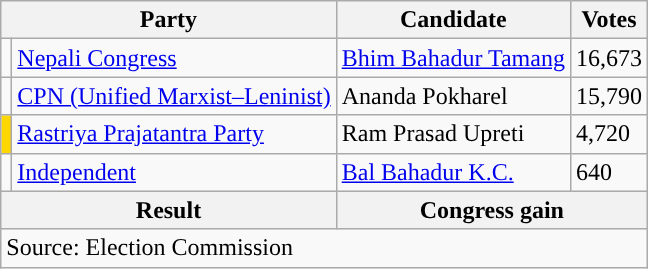<table class="wikitable">
<tr>
<th colspan="2">Party</th>
<th>Candidate</th>
<th>Votes</th>
</tr>
<tr>
<td style="background-color:"></td>
<td><a href='#'>Nepali Congress</a></td>
<td><a href='#'>Bhim Bahadur Tamang</a></td>
<td>16,673</td>
</tr>
<tr>
<td style="background-color:"></td>
<td><a href='#'>CPN (Unified Marxist–Leninist)</a></td>
<td>Ananda Pokharel</td>
<td>15,790</td>
</tr>
<tr>
<td style="background-color:gold"></td>
<td><a href='#'>Rastriya Prajatantra Party</a></td>
<td>Ram Prasad Upreti</td>
<td>4,720</td>
</tr>
<tr>
<td style="background-color:"></td>
<td><a href='#'>Independent</a></td>
<td><a href='#'>Bal Bahadur K.C.</a></td>
<td>640</td>
</tr>
<tr>
<th colspan="2">Result</th>
<th colspan="2">Congress gain</th>
</tr>
<tr>
<td colspan="4">Source: Election Commission</td>
</tr>
</table>
